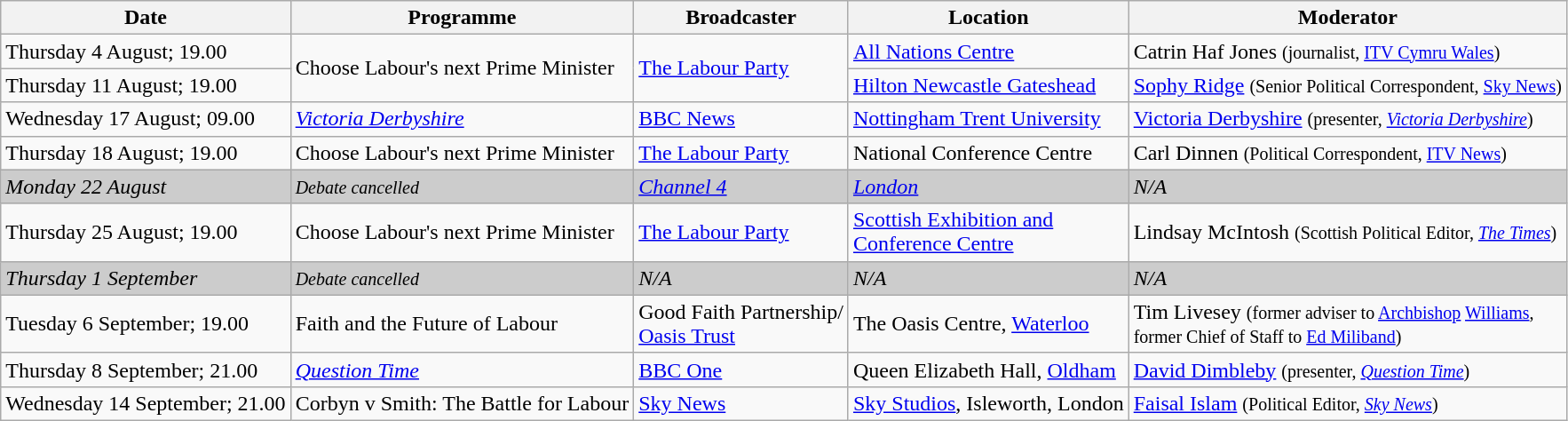<table class="wikitable">
<tr>
<th>Date</th>
<th>Programme</th>
<th>Broadcaster</th>
<th>Location</th>
<th>Moderator</th>
</tr>
<tr>
<td>Thursday 4 August; 19.00</td>
<td rowspan="2">Choose Labour's next Prime Minister</td>
<td rowspan="2"><a href='#'>The Labour Party</a></td>
<td><a href='#'>All Nations Centre</a></td>
<td>Catrin Haf Jones <small>(journalist, <a href='#'>ITV Cymru Wales</a>)</small></td>
</tr>
<tr>
<td>Thursday 11 August; 19.00</td>
<td><a href='#'>Hilton Newcastle Gateshead</a></td>
<td><a href='#'>Sophy Ridge</a> <small>(Senior Political Correspondent, <a href='#'>Sky News</a>)</small></td>
</tr>
<tr>
<td>Wednesday 17 August; 09.00</td>
<td><em><a href='#'>Victoria Derbyshire</a></em></td>
<td><a href='#'>BBC News</a></td>
<td><a href='#'>Nottingham Trent University</a></td>
<td><a href='#'>Victoria Derbyshire</a> <small>(presenter, <em><a href='#'>Victoria Derbyshire</a></em>)</small></td>
</tr>
<tr>
<td>Thursday 18 August; 19.00</td>
<td>Choose Labour's next Prime Minister</td>
<td><a href='#'>The Labour Party</a></td>
<td>National Conference Centre</td>
<td>Carl Dinnen <small>(Political Correspondent, <a href='#'>ITV News</a>)</small></td>
</tr>
<tr style="background:#ccc;">
<td><em>Monday 22 August</em></td>
<td><small><em>Debate cancelled</em></small> </td>
<td><em><a href='#'>Channel 4</a></em></td>
<td><em><a href='#'>London</a></em></td>
<td><em>N/A</em></td>
</tr>
<tr>
<td>Thursday 25 August; 19.00</td>
<td>Choose Labour's next Prime Minister</td>
<td><a href='#'>The Labour Party</a></td>
<td><a href='#'>Scottish Exhibition and<br> Conference Centre</a></td>
<td>Lindsay McIntosh <small>(Scottish Political Editor, <em><a href='#'>The Times</a></em>)</small></td>
</tr>
<tr style="background:#ccc;">
<td><em>Thursday 1 September</em></td>
<td><small><em>Debate cancelled</em></small> </td>
<td><em>N/A</em></td>
<td><em>N/A</em></td>
<td><em>N/A</em></td>
</tr>
<tr>
<td>Tuesday 6 September; 19.00</td>
<td>Faith and the Future of Labour</td>
<td>Good Faith Partnership/<br> <a href='#'>Oasis Trust</a></td>
<td>The Oasis Centre, <a href='#'>Waterloo</a></td>
<td>Tim Livesey <small>(former adviser to <a href='#'>Archbishop</a> <a href='#'>Williams</a>,<br> former Chief of Staff to <a href='#'>Ed Miliband</a>)</small></td>
</tr>
<tr>
<td>Thursday 8 September; 21.00</td>
<td><em><a href='#'>Question Time</a></em></td>
<td><a href='#'>BBC One</a></td>
<td>Queen Elizabeth Hall, <a href='#'>Oldham</a></td>
<td><a href='#'>David Dimbleby</a> <small>(presenter, <em><a href='#'>Question Time</a></em>)</small></td>
</tr>
<tr>
<td>Wednesday 14 September; 21.00</td>
<td>Corbyn v Smith: The Battle for Labour</td>
<td><a href='#'>Sky News</a></td>
<td><a href='#'>Sky Studios</a>, Isleworth, London</td>
<td><a href='#'>Faisal Islam</a> <small>(Political Editor, <em><a href='#'>Sky News</a></em>)</small></td>
</tr>
</table>
